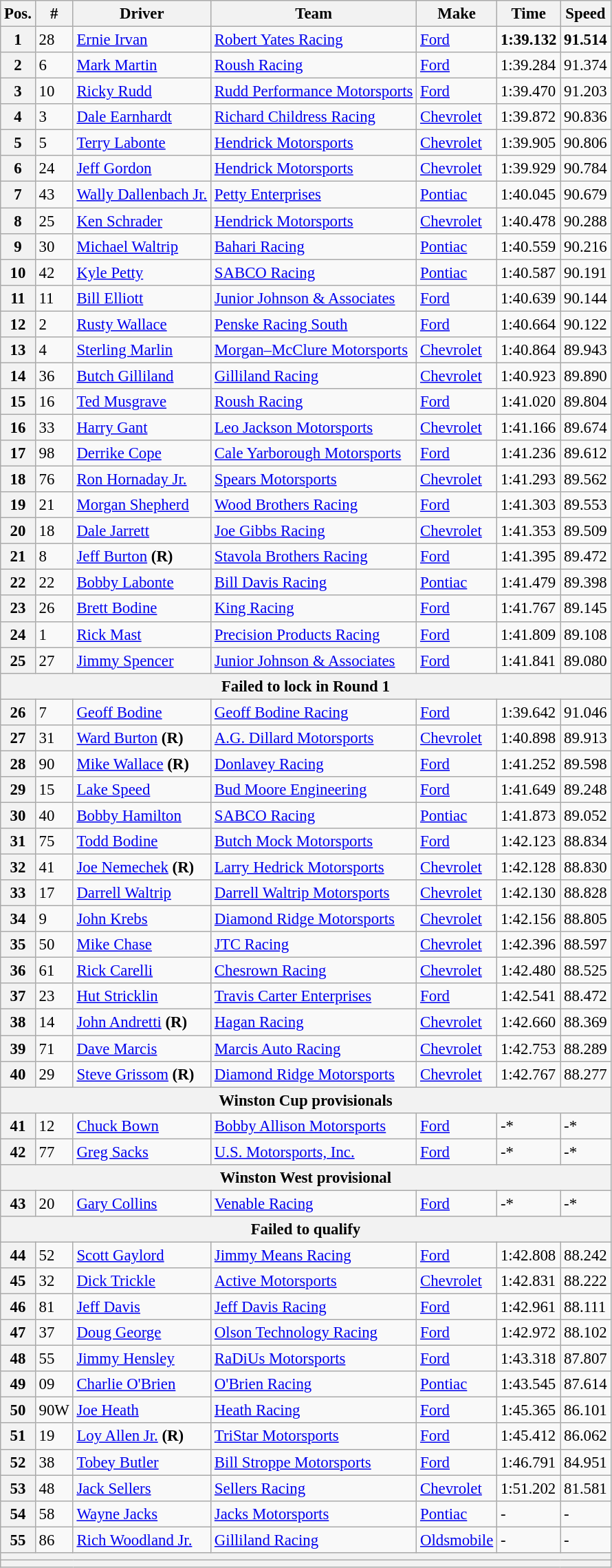<table class="wikitable" style="font-size:95%">
<tr>
<th>Pos.</th>
<th>#</th>
<th>Driver</th>
<th>Team</th>
<th>Make</th>
<th>Time</th>
<th>Speed</th>
</tr>
<tr>
<th>1</th>
<td>28</td>
<td><a href='#'>Ernie Irvan</a></td>
<td><a href='#'>Robert Yates Racing</a></td>
<td><a href='#'>Ford</a></td>
<td><strong>1:39.132</strong></td>
<td><strong>91.514</strong></td>
</tr>
<tr>
<th>2</th>
<td>6</td>
<td><a href='#'>Mark Martin</a></td>
<td><a href='#'>Roush Racing</a></td>
<td><a href='#'>Ford</a></td>
<td>1:39.284</td>
<td>91.374</td>
</tr>
<tr>
<th>3</th>
<td>10</td>
<td><a href='#'>Ricky Rudd</a></td>
<td><a href='#'>Rudd Performance Motorsports</a></td>
<td><a href='#'>Ford</a></td>
<td>1:39.470</td>
<td>91.203</td>
</tr>
<tr>
<th>4</th>
<td>3</td>
<td><a href='#'>Dale Earnhardt</a></td>
<td><a href='#'>Richard Childress Racing</a></td>
<td><a href='#'>Chevrolet</a></td>
<td>1:39.872</td>
<td>90.836</td>
</tr>
<tr>
<th>5</th>
<td>5</td>
<td><a href='#'>Terry Labonte</a></td>
<td><a href='#'>Hendrick Motorsports</a></td>
<td><a href='#'>Chevrolet</a></td>
<td>1:39.905</td>
<td>90.806</td>
</tr>
<tr>
<th>6</th>
<td>24</td>
<td><a href='#'>Jeff Gordon</a></td>
<td><a href='#'>Hendrick Motorsports</a></td>
<td><a href='#'>Chevrolet</a></td>
<td>1:39.929</td>
<td>90.784</td>
</tr>
<tr>
<th>7</th>
<td>43</td>
<td><a href='#'>Wally Dallenbach Jr.</a></td>
<td><a href='#'>Petty Enterprises</a></td>
<td><a href='#'>Pontiac</a></td>
<td>1:40.045</td>
<td>90.679</td>
</tr>
<tr>
<th>8</th>
<td>25</td>
<td><a href='#'>Ken Schrader</a></td>
<td><a href='#'>Hendrick Motorsports</a></td>
<td><a href='#'>Chevrolet</a></td>
<td>1:40.478</td>
<td>90.288</td>
</tr>
<tr>
<th>9</th>
<td>30</td>
<td><a href='#'>Michael Waltrip</a></td>
<td><a href='#'>Bahari Racing</a></td>
<td><a href='#'>Pontiac</a></td>
<td>1:40.559</td>
<td>90.216</td>
</tr>
<tr>
<th>10</th>
<td>42</td>
<td><a href='#'>Kyle Petty</a></td>
<td><a href='#'>SABCO Racing</a></td>
<td><a href='#'>Pontiac</a></td>
<td>1:40.587</td>
<td>90.191</td>
</tr>
<tr>
<th>11</th>
<td>11</td>
<td><a href='#'>Bill Elliott</a></td>
<td><a href='#'>Junior Johnson & Associates</a></td>
<td><a href='#'>Ford</a></td>
<td>1:40.639</td>
<td>90.144</td>
</tr>
<tr>
<th>12</th>
<td>2</td>
<td><a href='#'>Rusty Wallace</a></td>
<td><a href='#'>Penske Racing South</a></td>
<td><a href='#'>Ford</a></td>
<td>1:40.664</td>
<td>90.122</td>
</tr>
<tr>
<th>13</th>
<td>4</td>
<td><a href='#'>Sterling Marlin</a></td>
<td><a href='#'>Morgan–McClure Motorsports</a></td>
<td><a href='#'>Chevrolet</a></td>
<td>1:40.864</td>
<td>89.943</td>
</tr>
<tr>
<th>14</th>
<td>36</td>
<td><a href='#'>Butch Gilliland</a></td>
<td><a href='#'>Gilliland Racing</a></td>
<td><a href='#'>Chevrolet</a></td>
<td>1:40.923</td>
<td>89.890</td>
</tr>
<tr>
<th>15</th>
<td>16</td>
<td><a href='#'>Ted Musgrave</a></td>
<td><a href='#'>Roush Racing</a></td>
<td><a href='#'>Ford</a></td>
<td>1:41.020</td>
<td>89.804</td>
</tr>
<tr>
<th>16</th>
<td>33</td>
<td><a href='#'>Harry Gant</a></td>
<td><a href='#'>Leo Jackson Motorsports</a></td>
<td><a href='#'>Chevrolet</a></td>
<td>1:41.166</td>
<td>89.674</td>
</tr>
<tr>
<th>17</th>
<td>98</td>
<td><a href='#'>Derrike Cope</a></td>
<td><a href='#'>Cale Yarborough Motorsports</a></td>
<td><a href='#'>Ford</a></td>
<td>1:41.236</td>
<td>89.612</td>
</tr>
<tr>
<th>18</th>
<td>76</td>
<td><a href='#'>Ron Hornaday Jr.</a></td>
<td><a href='#'>Spears Motorsports</a></td>
<td><a href='#'>Chevrolet</a></td>
<td>1:41.293</td>
<td>89.562</td>
</tr>
<tr>
<th>19</th>
<td>21</td>
<td><a href='#'>Morgan Shepherd</a></td>
<td><a href='#'>Wood Brothers Racing</a></td>
<td><a href='#'>Ford</a></td>
<td>1:41.303</td>
<td>89.553</td>
</tr>
<tr>
<th>20</th>
<td>18</td>
<td><a href='#'>Dale Jarrett</a></td>
<td><a href='#'>Joe Gibbs Racing</a></td>
<td><a href='#'>Chevrolet</a></td>
<td>1:41.353</td>
<td>89.509</td>
</tr>
<tr>
<th>21</th>
<td>8</td>
<td><a href='#'>Jeff Burton</a> <strong>(R)</strong></td>
<td><a href='#'>Stavola Brothers Racing</a></td>
<td><a href='#'>Ford</a></td>
<td>1:41.395</td>
<td>89.472</td>
</tr>
<tr>
<th>22</th>
<td>22</td>
<td><a href='#'>Bobby Labonte</a></td>
<td><a href='#'>Bill Davis Racing</a></td>
<td><a href='#'>Pontiac</a></td>
<td>1:41.479</td>
<td>89.398</td>
</tr>
<tr>
<th>23</th>
<td>26</td>
<td><a href='#'>Brett Bodine</a></td>
<td><a href='#'>King Racing</a></td>
<td><a href='#'>Ford</a></td>
<td>1:41.767</td>
<td>89.145</td>
</tr>
<tr>
<th>24</th>
<td>1</td>
<td><a href='#'>Rick Mast</a></td>
<td><a href='#'>Precision Products Racing</a></td>
<td><a href='#'>Ford</a></td>
<td>1:41.809</td>
<td>89.108</td>
</tr>
<tr>
<th>25</th>
<td>27</td>
<td><a href='#'>Jimmy Spencer</a></td>
<td><a href='#'>Junior Johnson & Associates</a></td>
<td><a href='#'>Ford</a></td>
<td>1:41.841</td>
<td>89.080</td>
</tr>
<tr>
<th colspan="7">Failed to lock in Round 1</th>
</tr>
<tr>
<th>26</th>
<td>7</td>
<td><a href='#'>Geoff Bodine</a></td>
<td><a href='#'>Geoff Bodine Racing</a></td>
<td><a href='#'>Ford</a></td>
<td>1:39.642</td>
<td>91.046</td>
</tr>
<tr>
<th>27</th>
<td>31</td>
<td><a href='#'>Ward Burton</a> <strong>(R)</strong></td>
<td><a href='#'>A.G. Dillard Motorsports</a></td>
<td><a href='#'>Chevrolet</a></td>
<td>1:40.898</td>
<td>89.913</td>
</tr>
<tr>
<th>28</th>
<td>90</td>
<td><a href='#'>Mike Wallace</a> <strong>(R)</strong></td>
<td><a href='#'>Donlavey Racing</a></td>
<td><a href='#'>Ford</a></td>
<td>1:41.252</td>
<td>89.598</td>
</tr>
<tr>
<th>29</th>
<td>15</td>
<td><a href='#'>Lake Speed</a></td>
<td><a href='#'>Bud Moore Engineering</a></td>
<td><a href='#'>Ford</a></td>
<td>1:41.649</td>
<td>89.248</td>
</tr>
<tr>
<th>30</th>
<td>40</td>
<td><a href='#'>Bobby Hamilton</a></td>
<td><a href='#'>SABCO Racing</a></td>
<td><a href='#'>Pontiac</a></td>
<td>1:41.873</td>
<td>89.052</td>
</tr>
<tr>
<th>31</th>
<td>75</td>
<td><a href='#'>Todd Bodine</a></td>
<td><a href='#'>Butch Mock Motorsports</a></td>
<td><a href='#'>Ford</a></td>
<td>1:42.123</td>
<td>88.834</td>
</tr>
<tr>
<th>32</th>
<td>41</td>
<td><a href='#'>Joe Nemechek</a> <strong>(R)</strong></td>
<td><a href='#'>Larry Hedrick Motorsports</a></td>
<td><a href='#'>Chevrolet</a></td>
<td>1:42.128</td>
<td>88.830</td>
</tr>
<tr>
<th>33</th>
<td>17</td>
<td><a href='#'>Darrell Waltrip</a></td>
<td><a href='#'>Darrell Waltrip Motorsports</a></td>
<td><a href='#'>Chevrolet</a></td>
<td>1:42.130</td>
<td>88.828</td>
</tr>
<tr>
<th>34</th>
<td>9</td>
<td><a href='#'>John Krebs</a></td>
<td><a href='#'>Diamond Ridge Motorsports</a></td>
<td><a href='#'>Chevrolet</a></td>
<td>1:42.156</td>
<td>88.805</td>
</tr>
<tr>
<th>35</th>
<td>50</td>
<td><a href='#'>Mike Chase</a></td>
<td><a href='#'>JTC Racing</a></td>
<td><a href='#'>Chevrolet</a></td>
<td>1:42.396</td>
<td>88.597</td>
</tr>
<tr>
<th>36</th>
<td>61</td>
<td><a href='#'>Rick Carelli</a></td>
<td><a href='#'>Chesrown Racing</a></td>
<td><a href='#'>Chevrolet</a></td>
<td>1:42.480</td>
<td>88.525</td>
</tr>
<tr>
<th>37</th>
<td>23</td>
<td><a href='#'>Hut Stricklin</a></td>
<td><a href='#'>Travis Carter Enterprises</a></td>
<td><a href='#'>Ford</a></td>
<td>1:42.541</td>
<td>88.472</td>
</tr>
<tr>
<th>38</th>
<td>14</td>
<td><a href='#'>John Andretti</a> <strong>(R)</strong></td>
<td><a href='#'>Hagan Racing</a></td>
<td><a href='#'>Chevrolet</a></td>
<td>1:42.660</td>
<td>88.369</td>
</tr>
<tr>
<th>39</th>
<td>71</td>
<td><a href='#'>Dave Marcis</a></td>
<td><a href='#'>Marcis Auto Racing</a></td>
<td><a href='#'>Chevrolet</a></td>
<td>1:42.753</td>
<td>88.289</td>
</tr>
<tr>
<th>40</th>
<td>29</td>
<td><a href='#'>Steve Grissom</a> <strong>(R)</strong></td>
<td><a href='#'>Diamond Ridge Motorsports</a></td>
<td><a href='#'>Chevrolet</a></td>
<td>1:42.767</td>
<td>88.277</td>
</tr>
<tr>
<th colspan="7">Winston Cup provisionals</th>
</tr>
<tr>
<th>41</th>
<td>12</td>
<td><a href='#'>Chuck Bown</a></td>
<td><a href='#'>Bobby Allison Motorsports</a></td>
<td><a href='#'>Ford</a></td>
<td>-*</td>
<td>-*</td>
</tr>
<tr>
<th>42</th>
<td>77</td>
<td><a href='#'>Greg Sacks</a></td>
<td><a href='#'>U.S. Motorsports, Inc.</a></td>
<td><a href='#'>Ford</a></td>
<td>-*</td>
<td>-*</td>
</tr>
<tr>
<th colspan="7">Winston West provisional</th>
</tr>
<tr>
<th>43</th>
<td>20</td>
<td><a href='#'>Gary Collins</a></td>
<td><a href='#'>Venable Racing</a></td>
<td><a href='#'>Ford</a></td>
<td>-*</td>
<td>-*</td>
</tr>
<tr>
<th colspan="7">Failed to qualify</th>
</tr>
<tr>
<th>44</th>
<td>52</td>
<td><a href='#'>Scott Gaylord</a></td>
<td><a href='#'>Jimmy Means Racing</a></td>
<td><a href='#'>Ford</a></td>
<td>1:42.808</td>
<td>88.242</td>
</tr>
<tr>
<th>45</th>
<td>32</td>
<td><a href='#'>Dick Trickle</a></td>
<td><a href='#'>Active Motorsports</a></td>
<td><a href='#'>Chevrolet</a></td>
<td>1:42.831</td>
<td>88.222</td>
</tr>
<tr>
<th>46</th>
<td>81</td>
<td><a href='#'>Jeff Davis</a></td>
<td><a href='#'>Jeff Davis Racing</a></td>
<td><a href='#'>Ford</a></td>
<td>1:42.961</td>
<td>88.111</td>
</tr>
<tr>
<th>47</th>
<td>37</td>
<td><a href='#'>Doug George</a></td>
<td><a href='#'>Olson Technology Racing</a></td>
<td><a href='#'>Ford</a></td>
<td>1:42.972</td>
<td>88.102</td>
</tr>
<tr>
<th>48</th>
<td>55</td>
<td><a href='#'>Jimmy Hensley</a></td>
<td><a href='#'>RaDiUs Motorsports</a></td>
<td><a href='#'>Ford</a></td>
<td>1:43.318</td>
<td>87.807</td>
</tr>
<tr>
<th>49</th>
<td>09</td>
<td><a href='#'>Charlie O'Brien</a></td>
<td><a href='#'>O'Brien Racing</a></td>
<td><a href='#'>Pontiac</a></td>
<td>1:43.545</td>
<td>87.614</td>
</tr>
<tr>
<th>50</th>
<td>90W</td>
<td><a href='#'>Joe Heath</a></td>
<td><a href='#'>Heath Racing</a></td>
<td><a href='#'>Ford</a></td>
<td>1:45.365</td>
<td>86.101</td>
</tr>
<tr>
<th>51</th>
<td>19</td>
<td><a href='#'>Loy Allen Jr.</a> <strong>(R)</strong></td>
<td><a href='#'>TriStar Motorsports</a></td>
<td><a href='#'>Ford</a></td>
<td>1:45.412</td>
<td>86.062</td>
</tr>
<tr>
<th>52</th>
<td>38</td>
<td><a href='#'>Tobey Butler</a></td>
<td><a href='#'>Bill Stroppe Motorsports</a></td>
<td><a href='#'>Ford</a></td>
<td>1:46.791</td>
<td>84.951</td>
</tr>
<tr>
<th>53</th>
<td>48</td>
<td><a href='#'>Jack Sellers</a></td>
<td><a href='#'>Sellers Racing</a></td>
<td><a href='#'>Chevrolet</a></td>
<td>1:51.202</td>
<td>81.581</td>
</tr>
<tr>
<th>54</th>
<td>58</td>
<td><a href='#'>Wayne Jacks</a></td>
<td><a href='#'>Jacks Motorsports</a></td>
<td><a href='#'>Pontiac</a></td>
<td>-</td>
<td>-</td>
</tr>
<tr>
<th>55</th>
<td>86</td>
<td><a href='#'>Rich Woodland Jr.</a></td>
<td><a href='#'>Gilliland Racing</a></td>
<td><a href='#'>Oldsmobile</a></td>
<td>-</td>
<td>-</td>
</tr>
<tr>
<th colspan="7"></th>
</tr>
<tr>
<th colspan="7"></th>
</tr>
</table>
